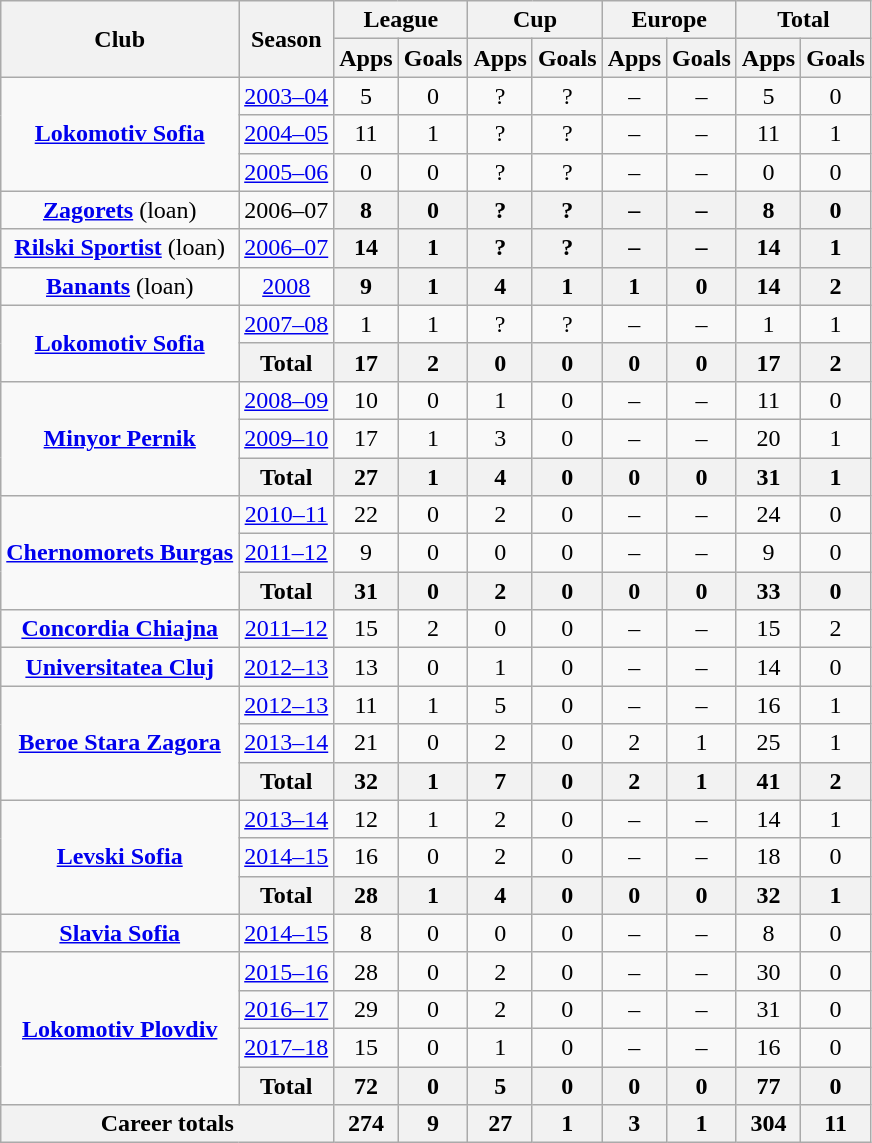<table class="wikitable" style="text-align: center;">
<tr>
<th rowspan="2">Club</th>
<th rowspan="2">Season</th>
<th colspan="2">League</th>
<th colspan="2">Cup</th>
<th colspan="2">Europe</th>
<th colspan="2">Total</th>
</tr>
<tr>
<th>Apps</th>
<th>Goals</th>
<th>Apps</th>
<th>Goals</th>
<th>Apps</th>
<th>Goals</th>
<th>Apps</th>
<th>Goals</th>
</tr>
<tr>
<td rowspan="3" valign="center"><strong><a href='#'>Lokomotiv Sofia</a></strong></td>
<td><a href='#'>2003–04</a></td>
<td>5</td>
<td>0</td>
<td>?</td>
<td>?</td>
<td>–</td>
<td>–</td>
<td>5</td>
<td>0</td>
</tr>
<tr>
<td><a href='#'>2004–05</a></td>
<td>11</td>
<td>1</td>
<td>?</td>
<td>?</td>
<td>–</td>
<td>–</td>
<td>11</td>
<td>1</td>
</tr>
<tr>
<td><a href='#'>2005–06</a></td>
<td>0</td>
<td>0</td>
<td>?</td>
<td>?</td>
<td>–</td>
<td>–</td>
<td>0</td>
<td>0</td>
</tr>
<tr>
<td rowspan="1" valign="center"><strong><a href='#'>Zagorets</a></strong> (loan)</td>
<td>2006–07</td>
<th>8</th>
<th>0</th>
<th>?</th>
<th>?</th>
<th>–</th>
<th>–</th>
<th>8</th>
<th>0</th>
</tr>
<tr>
<td rowspan="1" valign="center"><strong><a href='#'>Rilski Sportist</a></strong> (loan)</td>
<td><a href='#'>2006–07</a></td>
<th>14</th>
<th>1</th>
<th>?</th>
<th>?</th>
<th>–</th>
<th>–</th>
<th>14</th>
<th>1</th>
</tr>
<tr>
<td rowspan="1" valign="center"><strong><a href='#'>Banants</a></strong> (loan)</td>
<td><a href='#'>2008</a></td>
<th>9</th>
<th>1</th>
<th>4</th>
<th>1</th>
<th>1</th>
<th>0</th>
<th>14</th>
<th>2</th>
</tr>
<tr>
<td rowspan="2" valign="center"><strong><a href='#'>Lokomotiv Sofia</a></strong></td>
<td><a href='#'>2007–08</a></td>
<td>1</td>
<td>1</td>
<td>?</td>
<td>?</td>
<td>–</td>
<td>–</td>
<td>1</td>
<td>1</td>
</tr>
<tr>
<th colspan="1">Total</th>
<th>17</th>
<th>2</th>
<th>0</th>
<th>0</th>
<th>0</th>
<th>0</th>
<th>17</th>
<th>2</th>
</tr>
<tr>
<td rowspan="3" valign="center"><strong><a href='#'>Minyor Pernik</a></strong></td>
<td><a href='#'>2008–09</a></td>
<td>10</td>
<td>0</td>
<td>1</td>
<td>0</td>
<td>–</td>
<td>–</td>
<td>11</td>
<td>0</td>
</tr>
<tr>
<td><a href='#'>2009–10</a></td>
<td>17</td>
<td>1</td>
<td>3</td>
<td>0</td>
<td>–</td>
<td>–</td>
<td>20</td>
<td>1</td>
</tr>
<tr>
<th colspan="1">Total</th>
<th>27</th>
<th>1</th>
<th>4</th>
<th>0</th>
<th>0</th>
<th>0</th>
<th>31</th>
<th>1</th>
</tr>
<tr>
<td rowspan="3" valign="center"><strong><a href='#'>Chernomorets Burgas</a></strong></td>
<td><a href='#'>2010–11</a></td>
<td>22</td>
<td>0</td>
<td>2</td>
<td>0</td>
<td>–</td>
<td>–</td>
<td>24</td>
<td>0</td>
</tr>
<tr>
<td><a href='#'>2011–12</a></td>
<td>9</td>
<td>0</td>
<td>0</td>
<td>0</td>
<td>–</td>
<td>–</td>
<td>9</td>
<td>0</td>
</tr>
<tr>
<th colspan="1">Total</th>
<th>31</th>
<th>0</th>
<th>2</th>
<th>0</th>
<th>0</th>
<th>0</th>
<th>33</th>
<th>0</th>
</tr>
<tr>
<td rowspan="1" valign="center"><strong><a href='#'>Concordia Chiajna</a></strong></td>
<td><a href='#'>2011–12</a></td>
<td>15</td>
<td>2</td>
<td>0</td>
<td>0</td>
<td>–</td>
<td>–</td>
<td>15</td>
<td>2</td>
</tr>
<tr>
<td rowspan="1" valign="center"><strong><a href='#'>Universitatea Cluj</a></strong></td>
<td><a href='#'>2012–13</a></td>
<td>13</td>
<td>0</td>
<td>1</td>
<td>0</td>
<td>–</td>
<td>–</td>
<td>14</td>
<td>0</td>
</tr>
<tr>
<td rowspan="3" valign="center"><strong><a href='#'>Beroe Stara Zagora</a></strong></td>
<td><a href='#'>2012–13</a></td>
<td>11</td>
<td>1</td>
<td>5</td>
<td>0</td>
<td>–</td>
<td>–</td>
<td>16</td>
<td>1</td>
</tr>
<tr>
<td><a href='#'>2013–14</a></td>
<td>21</td>
<td>0</td>
<td>2</td>
<td>0</td>
<td>2</td>
<td>1</td>
<td>25</td>
<td>1</td>
</tr>
<tr>
<th colspan="1">Total</th>
<th>32</th>
<th>1</th>
<th>7</th>
<th>0</th>
<th>2</th>
<th>1</th>
<th>41</th>
<th>2</th>
</tr>
<tr>
<td rowspan="3" valign="center"><strong><a href='#'>Levski Sofia</a></strong></td>
<td><a href='#'>2013–14</a></td>
<td>12</td>
<td>1</td>
<td>2</td>
<td>0</td>
<td>–</td>
<td>–</td>
<td>14</td>
<td>1</td>
</tr>
<tr>
<td><a href='#'>2014–15</a></td>
<td>16</td>
<td>0</td>
<td>2</td>
<td>0</td>
<td>–</td>
<td>–</td>
<td>18</td>
<td>0</td>
</tr>
<tr>
<th colspan="1">Total</th>
<th>28</th>
<th>1</th>
<th>4</th>
<th>0</th>
<th>0</th>
<th>0</th>
<th>32</th>
<th>1</th>
</tr>
<tr>
<td rowspan="1" valign="center"><strong><a href='#'>Slavia Sofia</a></strong></td>
<td><a href='#'>2014–15</a></td>
<td>8</td>
<td>0</td>
<td>0</td>
<td>0</td>
<td>–</td>
<td>–</td>
<td>8</td>
<td>0</td>
</tr>
<tr>
<td rowspan="4" valign="center"><strong><a href='#'>Lokomotiv Plovdiv</a></strong></td>
<td><a href='#'>2015–16</a></td>
<td>28</td>
<td>0</td>
<td>2</td>
<td>0</td>
<td>–</td>
<td>–</td>
<td>30</td>
<td>0</td>
</tr>
<tr>
<td><a href='#'>2016–17</a></td>
<td>29</td>
<td>0</td>
<td>2</td>
<td>0</td>
<td>–</td>
<td>–</td>
<td>31</td>
<td>0</td>
</tr>
<tr>
<td><a href='#'>2017–18</a></td>
<td>15</td>
<td>0</td>
<td>1</td>
<td>0</td>
<td>–</td>
<td>–</td>
<td>16</td>
<td>0</td>
</tr>
<tr>
<th colspan="1">Total</th>
<th>72</th>
<th>0</th>
<th>5</th>
<th>0</th>
<th>0</th>
<th>0</th>
<th>77</th>
<th>0</th>
</tr>
<tr>
<th colspan="2"><strong>Career totals</strong></th>
<th><strong>274</strong></th>
<th><strong>9</strong></th>
<th><strong>27</strong></th>
<th><strong>1</strong></th>
<th><strong>3</strong></th>
<th><strong>1</strong></th>
<th><strong>304</strong></th>
<th><strong>11</strong></th>
</tr>
</table>
